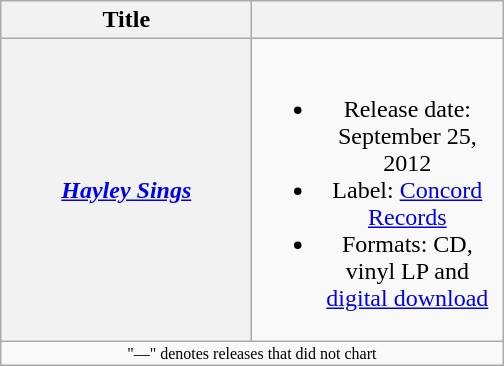<table class="wikitable plainrowheaders" style="text-align:center;">
<tr>
<th rowspan="1" style="width:10em;">Title</th>
<th rowspan="1" style="width:10em;"></th>
</tr>
<tr>
<th scope="row"><em><a href='#'>Hayley Sings</a></em></th>
<td><br><ul><li>Release date: September 25, 2012</li><li>Label: <a href='#'>Concord Records</a></li><li>Formats: CD, vinyl LP and <a href='#'>digital download</a></li></ul></td>
</tr>
<tr>
<td colspan="10" style="font-size:8pt">"—" denotes releases that did not chart</td>
</tr>
</table>
